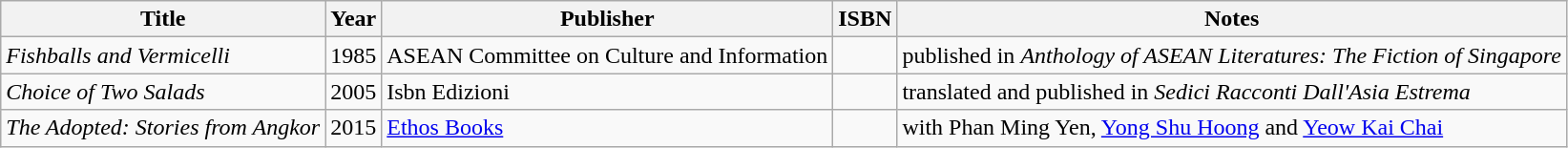<table class="wikitable sortable">
<tr>
<th>Title</th>
<th>Year</th>
<th>Publisher</th>
<th class="unsortable">ISBN</th>
<th class="unsortable">Notes</th>
</tr>
<tr>
<td><em>Fishballs and Vermicelli</em></td>
<td>1985</td>
<td>ASEAN Committee on Culture and Information</td>
<td></td>
<td>published in <em>Anthology of ASEAN Literatures: The Fiction of Singapore</em></td>
</tr>
<tr>
<td><em>Choice of Two Salads</em></td>
<td>2005</td>
<td>Isbn Edizioni</td>
<td></td>
<td>translated and published in <em>Sedici Racconti Dall'Asia Estrema</em></td>
</tr>
<tr>
<td><em>The Adopted: Stories from Angkor</em></td>
<td>2015</td>
<td><a href='#'>Ethos Books</a></td>
<td></td>
<td>with Phan Ming Yen, <a href='#'>Yong Shu Hoong</a> and <a href='#'>Yeow Kai Chai</a></td>
</tr>
</table>
